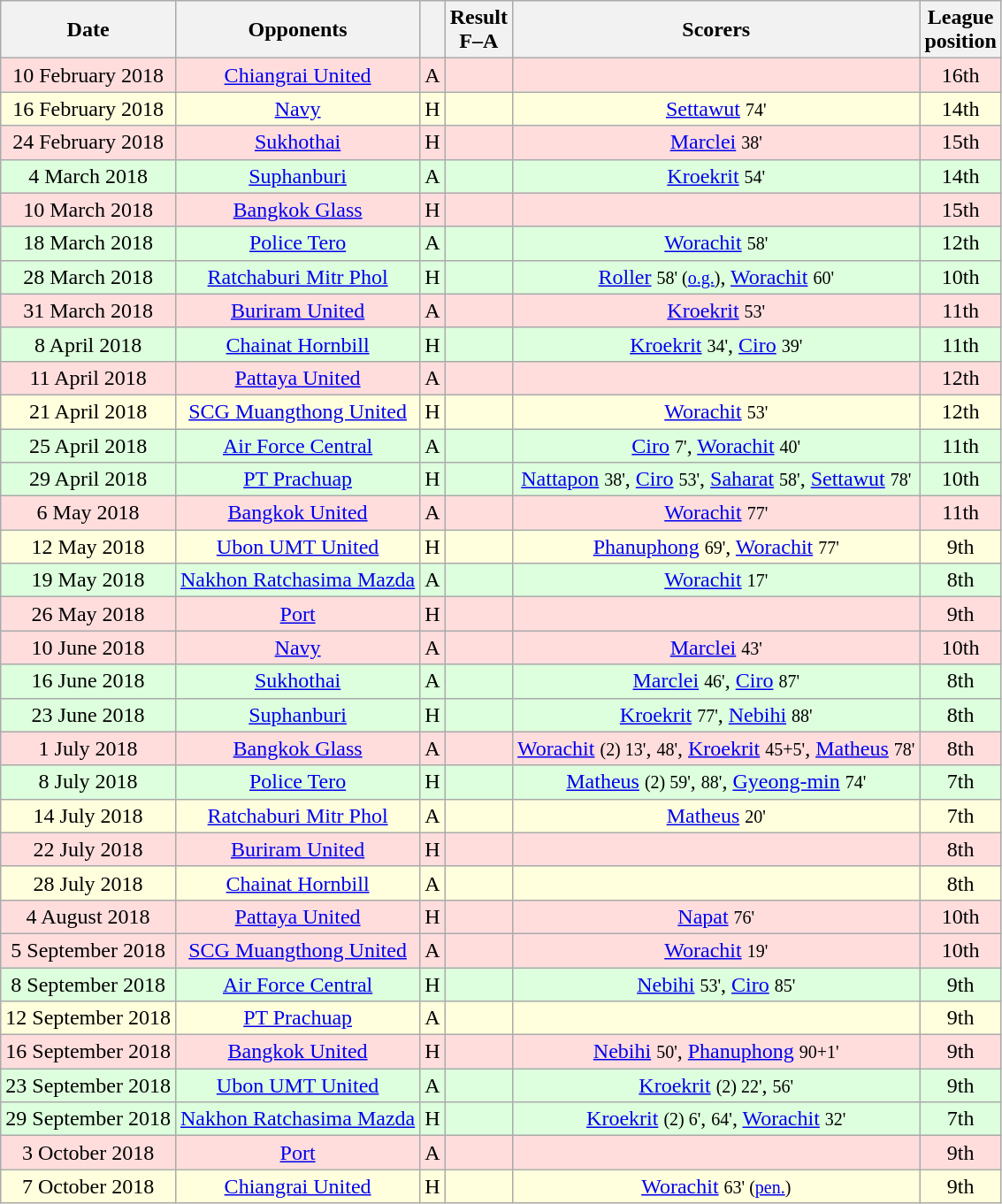<table class="wikitable" style="text-align:center">
<tr>
<th>Date</th>
<th>Opponents</th>
<th></th>
<th>Result<br>F–A</th>
<th>Scorers</th>
<th>League<br>position</th>
</tr>
<tr bgcolor="#ffdddd">
<td nowrap>10 February 2018</td>
<td nowrap><a href='#'>Chiangrai United</a></td>
<td>A</td>
<td nowrap></td>
<td nowrap></td>
<td nowrap>16th</td>
</tr>
<tr bgcolor="#ffffdd">
<td nowrap>16 February 2018</td>
<td nowrap><a href='#'>Navy</a></td>
<td>H</td>
<td nowrap></td>
<td nowrap><a href='#'>Settawut</a> <small>74'</small></td>
<td nowrap>14th</td>
</tr>
<tr bgcolor="#ffdddd">
<td nowrap>24 February 2018</td>
<td nowrap><a href='#'>Sukhothai</a></td>
<td>H</td>
<td nowrap></td>
<td nowrap><a href='#'>Marclei</a> <small>38'</small></td>
<td nowrap>15th</td>
</tr>
<tr bgcolor="#ddffdd">
<td nowrap>4 March 2018</td>
<td nowrap><a href='#'>Suphanburi</a></td>
<td>A</td>
<td nowrap></td>
<td nowrap><a href='#'>Kroekrit</a> <small>54'</small></td>
<td nowrap>14th</td>
</tr>
<tr bgcolor="#ffdddd">
<td nowrap>10 March 2018</td>
<td nowrap><a href='#'>Bangkok Glass</a></td>
<td>H</td>
<td nowrap></td>
<td nowrap></td>
<td nowrap>15th</td>
</tr>
<tr bgcolor="#ddffdd">
<td nowrap>18 March 2018</td>
<td nowrap><a href='#'>Police Tero</a></td>
<td>A</td>
<td nowrap></td>
<td nowrap><a href='#'>Worachit</a> <small>58'</small></td>
<td nowrap>12th</td>
</tr>
<tr bgcolor="#ddffdd">
<td nowrap>28 March 2018</td>
<td nowrap><a href='#'>Ratchaburi Mitr Phol</a></td>
<td>H</td>
<td nowrap></td>
<td nowrap><a href='#'>Roller</a> <small>58' (<a href='#'>o.g.</a>)</small>, <a href='#'>Worachit</a> <small>60'</small></td>
<td nowrap>10th</td>
</tr>
<tr bgcolor="#ffdddd">
<td nowrap>31 March 2018</td>
<td nowrap><a href='#'>Buriram United</a></td>
<td>A</td>
<td nowrap></td>
<td nowrap><a href='#'>Kroekrit</a> <small>53'</small></td>
<td nowrap>11th</td>
</tr>
<tr bgcolor="#ddffdd">
<td nowrap>8 April 2018</td>
<td nowrap><a href='#'>Chainat Hornbill</a></td>
<td>H</td>
<td nowrap></td>
<td nowrap><a href='#'>Kroekrit</a> <small>34'</small>, <a href='#'>Ciro</a> <small>39'</small></td>
<td nowrap>11th</td>
</tr>
<tr bgcolor="#ffdddd">
<td nowrap>11 April 2018</td>
<td nowrap><a href='#'>Pattaya United</a></td>
<td>A</td>
<td nowrap></td>
<td nowrap></td>
<td nowrap>12th</td>
</tr>
<tr bgcolor="#ffffdd">
<td nowrap>21 April 2018</td>
<td nowrap><a href='#'>SCG Muangthong United</a></td>
<td>H</td>
<td nowrap> </td>
<td nowrap><a href='#'>Worachit</a> <small>53'</small></td>
<td nowrap>12th</td>
</tr>
<tr bgcolor="#ddffdd">
<td nowrap>25 April 2018</td>
<td nowrap><a href='#'>Air Force Central</a></td>
<td>A</td>
<td nowrap></td>
<td nowrap><a href='#'>Ciro</a> <small>7'</small>, <a href='#'>Worachit</a> <small>40'</small></td>
<td nowrap>11th</td>
</tr>
<tr bgcolor="#ddffdd">
<td nowrap>29 April 2018</td>
<td nowrap><a href='#'>PT Prachuap</a></td>
<td>H</td>
<td nowrap></td>
<td nowrap><a href='#'>Nattapon</a> <small>38'</small>, <a href='#'>Ciro</a> <small>53'</small>, <a href='#'>Saharat</a> <small>58'</small>, <a href='#'>Settawut</a> <small>78'</small></td>
<td nowrap>10th</td>
</tr>
<tr bgcolor="#ffdddd">
<td nowrap>6 May 2018</td>
<td nowrap><a href='#'>Bangkok United</a></td>
<td>A</td>
<td nowrap> </td>
<td nowrap><a href='#'>Worachit</a> <small>77'</small></td>
<td nowrap>11th</td>
</tr>
<tr bgcolor="#ffffdd">
<td nowrap>12 May 2018</td>
<td nowrap><a href='#'>Ubon UMT United</a></td>
<td>H</td>
<td nowrap></td>
<td nowrap><a href='#'>Phanuphong</a> <small>69'</small>, <a href='#'>Worachit</a> <small>77'</small></td>
<td nowrap>9th</td>
</tr>
<tr bgcolor="#ddffdd">
<td nowrap>19 May 2018</td>
<td nowrap><a href='#'>Nakhon Ratchasima Mazda</a></td>
<td>A</td>
<td nowrap></td>
<td nowrap><a href='#'>Worachit</a> <small>17'</small></td>
<td nowrap>8th</td>
</tr>
<tr bgcolor="#ffdddd">
<td nowrap>26 May 2018</td>
<td nowrap><a href='#'>Port</a></td>
<td>H</td>
<td nowrap></td>
<td nowrap></td>
<td nowrap>9th</td>
</tr>
<tr bgcolor="#ffdddd">
<td nowrap>10 June 2018</td>
<td nowrap><a href='#'>Navy</a></td>
<td>A</td>
<td nowrap></td>
<td nowrap><a href='#'>Marclei</a> <small>43'</small></td>
<td nowrap>10th</td>
</tr>
<tr bgcolor="#ddffdd">
<td nowrap>16 June 2018</td>
<td nowrap><a href='#'>Sukhothai</a></td>
<td>A</td>
<td nowrap></td>
<td nowrap><a href='#'>Marclei</a> <small>46'</small>, <a href='#'>Ciro</a> <small>87'</small></td>
<td nowrap>8th</td>
</tr>
<tr bgcolor="#ddffdd">
<td nowrap>23 June 2018</td>
<td nowrap><a href='#'>Suphanburi</a></td>
<td>H</td>
<td nowrap></td>
<td nowrap><a href='#'>Kroekrit</a> <small>77'</small>, <a href='#'>Nebihi</a> <small>88'</small></td>
<td nowrap>8th</td>
</tr>
<tr bgcolor="#ffdddd">
<td nowrap>1 July 2018</td>
<td nowrap><a href='#'>Bangkok Glass</a></td>
<td>A</td>
<td nowrap></td>
<td nowrap><a href='#'>Worachit</a> <small>(2) 13'</small>, <small>48'</small>, <a href='#'>Kroekrit</a> <small>45+5'</small>, <a href='#'>Matheus</a> <small>78'</small></td>
<td nowrap>8th</td>
</tr>
<tr bgcolor="#ddffdd">
<td nowrap>8 July 2018</td>
<td nowrap><a href='#'>Police Tero</a></td>
<td>H</td>
<td nowrap></td>
<td nowrap><a href='#'>Matheus</a> <small>(2) 59'</small>, <small>88'</small>, <a href='#'>Gyeong-min</a> <small>74'</small></td>
<td nowrap>7th</td>
</tr>
<tr bgcolor="#ffffdd">
<td nowrap>14 July 2018</td>
<td nowrap><a href='#'>Ratchaburi Mitr Phol</a></td>
<td>A</td>
<td nowrap></td>
<td nowrap><a href='#'>Matheus</a> <small>20'</small></td>
<td nowrap>7th</td>
</tr>
<tr bgcolor="#ffdddd">
<td nowrap>22 July 2018</td>
<td nowrap><a href='#'>Buriram United</a></td>
<td>H</td>
<td nowrap></td>
<td nowrap></td>
<td nowrap>8th</td>
</tr>
<tr bgcolor="#ffffdd">
<td nowrap>28 July 2018</td>
<td nowrap><a href='#'>Chainat Hornbill</a></td>
<td>A</td>
<td nowrap></td>
<td nowrap></td>
<td nowrap>8th</td>
</tr>
<tr bgcolor="#ffdddd">
<td nowrap>4 August 2018</td>
<td nowrap><a href='#'>Pattaya United</a></td>
<td>H</td>
<td nowrap></td>
<td nowrap><a href='#'>Napat</a> <small>76'</small></td>
<td nowrap>10th</td>
</tr>
<tr bgcolor="#ffdddd">
<td nowrap>5 September 2018</td>
<td nowrap><a href='#'>SCG Muangthong United</a></td>
<td>A</td>
<td nowrap> </td>
<td nowrap><a href='#'>Worachit</a> <small>19'</small></td>
<td nowrap>10th</td>
</tr>
<tr bgcolor="#ddffdd">
<td nowrap>8 September 2018</td>
<td nowrap><a href='#'>Air Force Central</a></td>
<td>H</td>
<td nowrap></td>
<td nowrap><a href='#'>Nebihi</a> <small>53'</small>, <a href='#'>Ciro</a> <small>85'</small></td>
<td nowrap>9th</td>
</tr>
<tr bgcolor="#ffffdd">
<td nowrap>12 September 2018</td>
<td nowrap><a href='#'>PT Prachuap</a></td>
<td>A</td>
<td nowrap></td>
<td nowrap></td>
<td nowrap>9th</td>
</tr>
<tr bgcolor="#ffdddd">
<td nowrap>16 September 2018</td>
<td nowrap><a href='#'>Bangkok United</a></td>
<td>H</td>
<td nowrap> </td>
<td nowrap><a href='#'>Nebihi</a> <small>50'</small>, <a href='#'>Phanuphong</a> <small>90+1'</small></td>
<td nowrap>9th</td>
</tr>
<tr bgcolor="#ddffdd">
<td nowrap>23 September 2018</td>
<td nowrap><a href='#'>Ubon UMT United</a></td>
<td>A</td>
<td nowrap></td>
<td nowrap><a href='#'>Kroekrit</a> <small>(2) 22'</small>, <small>56'</small></td>
<td nowrap>9th</td>
</tr>
<tr bgcolor="#ddffdd">
<td nowrap>29 September 2018</td>
<td nowrap><a href='#'>Nakhon Ratchasima Mazda</a></td>
<td>H</td>
<td nowrap></td>
<td nowrap><a href='#'>Kroekrit</a> <small>(2) 6'</small>, <small>64'</small>, <a href='#'>Worachit</a> <small>32'</small></td>
<td nowrap>7th</td>
</tr>
<tr bgcolor="#ffdddd">
<td nowrap>3 October 2018</td>
<td nowrap><a href='#'>Port</a></td>
<td>A</td>
<td nowrap></td>
<td nowrap></td>
<td nowrap>9th</td>
</tr>
<tr bgcolor="#ffffdd">
<td nowrap>7 October 2018</td>
<td nowrap><a href='#'>Chiangrai United</a></td>
<td>H</td>
<td nowrap></td>
<td nowrap><a href='#'>Worachit</a> <small>63' (<a href='#'>pen.</a>)</small></td>
<td nowrap>9th</td>
</tr>
</table>
